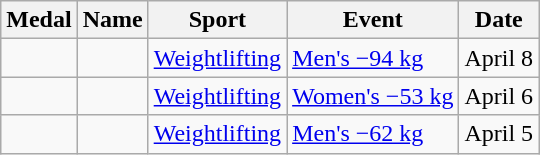<table class="wikitable sortable">
<tr>
<th>Medal</th>
<th>Name</th>
<th>Sport</th>
<th>Event</th>
<th>Date</th>
</tr>
<tr>
<td></td>
<td></td>
<td><a href='#'>Weightlifting</a></td>
<td><a href='#'>Men's −94 kg</a></td>
<td>April 8</td>
</tr>
<tr>
<td></td>
<td></td>
<td><a href='#'>Weightlifting</a></td>
<td><a href='#'>Women's −53 kg</a></td>
<td>April 6</td>
</tr>
<tr>
<td></td>
<td></td>
<td><a href='#'>Weightlifting</a></td>
<td><a href='#'>Men's −62 kg</a></td>
<td>April 5</td>
</tr>
</table>
